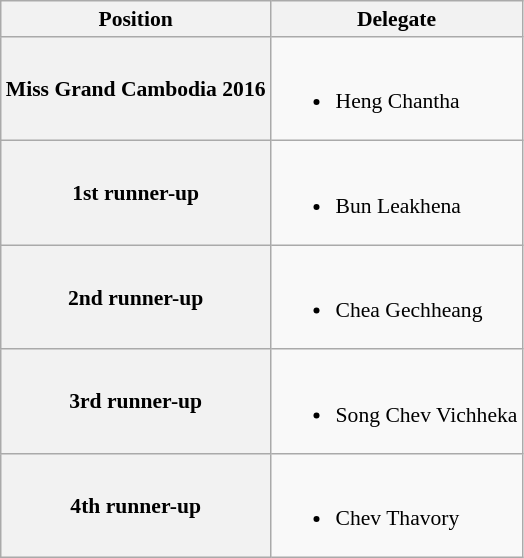<table class="wikitable" style="font-size: 90%";>
<tr>
<th>Position</th>
<th>Delegate</th>
</tr>
<tr>
<th>Miss Grand Cambodia 2016</th>
<td><br><ul><li>Heng Chantha</li></ul></td>
</tr>
<tr>
<th>1st runner-up</th>
<td><br><ul><li>Bun Leakhena</li></ul></td>
</tr>
<tr>
<th>2nd runner-up</th>
<td><br><ul><li>Chea Gechheang</li></ul></td>
</tr>
<tr>
<th>3rd runner-up</th>
<td><br><ul><li>Song Chev Vichheka</li></ul></td>
</tr>
<tr>
<th>4th runner-up</th>
<td><br><ul><li>Chev Thavory</li></ul></td>
</tr>
</table>
